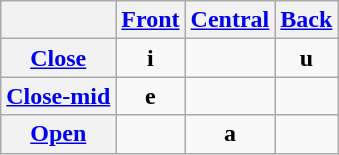<table class=wikitable style=text-align:center>
<tr>
<th></th>
<th><a href='#'>Front</a></th>
<th><a href='#'>Central</a></th>
<th><a href='#'>Back</a></th>
</tr>
<tr>
<th><a href='#'>Close</a></th>
<td><strong>i</strong> </td>
<td></td>
<td><strong>u</strong> </td>
</tr>
<tr>
<th><a href='#'>Close-mid</a></th>
<td><strong>e</strong> </td>
<td></td>
<td></td>
</tr>
<tr>
<th><a href='#'>Open</a></th>
<td></td>
<td><strong>a</strong> </td>
<td></td>
</tr>
</table>
